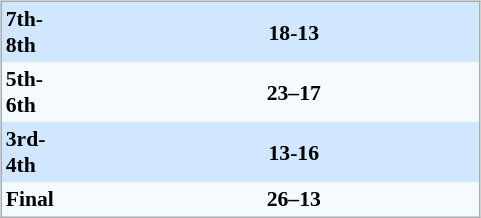<table width="100%" align=center>
<tr>
<td valign="top" width="50%"><br><table align=center cellpadding="3" cellspacing="0" style="background: #F5FAFF; border: 1px #aaa solid; border-collapse:collapse; font-size:95%;" width=320>
<tr bgcolor=#D0E7FF style=font-size:95%>
<td width=40><strong>7th-8th</strong></td>
<td width=120 align=right></td>
<td align=center width=40><strong>18-13</strong></td>
<td></td>
</tr>
<tr style=font-size:95%>
<td><strong>5th-6th</strong></td>
<td align=right></td>
<td align=center><strong>23–17</strong></td>
<td></td>
</tr>
<tr bgcolor=#D0E7FF style=font-size:95%>
<td><strong>3rd-4th</strong></td>
<td width=120 align=right></td>
<td align=center width=40><strong>13-16</strong></td>
<td></td>
</tr>
<tr style=font-size:95%>
<td><strong>Final</strong></td>
<td align=right></td>
<td align=center><strong>26–13</strong></td>
<td></td>
</tr>
</table>
</td>
<td valign="top" width="50%"><br><table align=center cellpadding="3" cellspacing="0" width=320>
</table>
</td>
</tr>
</table>
